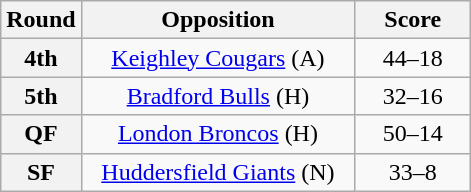<table class="wikitable plainrowheaders" style="text-align:center;margin:0">
<tr>
<th scope="col" style="width:25px">Round</th>
<th scope="col" style="width:175px">Opposition</th>
<th scope="col" style="width:70px">Score</th>
</tr>
<tr>
<th scope=row style="text-align:center">4th</th>
<td> <a href='#'>Keighley Cougars</a> (A)</td>
<td>44–18</td>
</tr>
<tr>
<th scope=row style="text-align:center">5th</th>
<td> <a href='#'>Bradford Bulls</a> (H)</td>
<td>32–16</td>
</tr>
<tr>
<th scope=row style="text-align:center">QF</th>
<td> <a href='#'>London Broncos</a> (H)</td>
<td>50–14</td>
</tr>
<tr>
<th scope=row style="text-align:center">SF</th>
<td> <a href='#'>Huddersfield Giants</a> (N)</td>
<td>33–8</td>
</tr>
</table>
